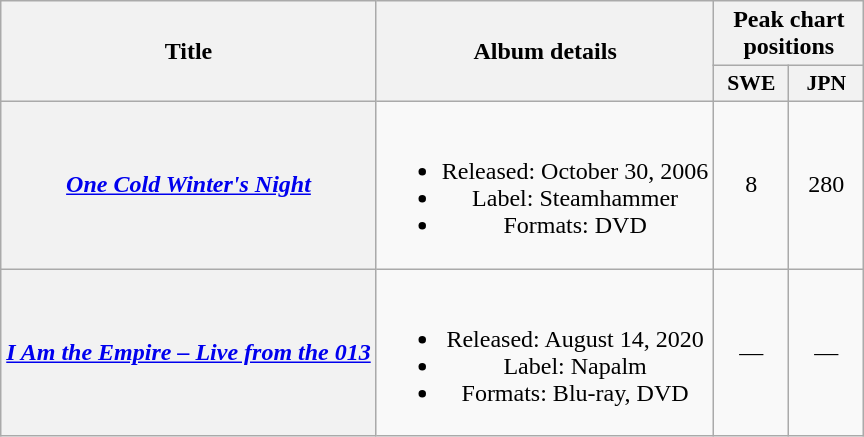<table class="wikitable plainrowheaders" style="text-align:center;">
<tr>
<th scope="col" rowspan="2">Title</th>
<th scope="col" rowspan="2">Album details</th>
<th scope="col" colspan="2">Peak chart positions</th>
</tr>
<tr>
<th scope="col" style="width:3em;font-size:90%;">SWE<br></th>
<th scope="col" style="width:3em;font-size:90%;">JPN<br></th>
</tr>
<tr>
<th scope="row"><em><a href='#'>One Cold Winter's Night</a></em></th>
<td><br><ul><li>Released: October 30, 2006</li><li>Label: Steamhammer</li><li>Formats: DVD</li></ul></td>
<td>8</td>
<td>280</td>
</tr>
<tr>
<th scope="row"><em><a href='#'>I Am the Empire – Live from the 013</a></em></th>
<td><br><ul><li>Released: August 14, 2020</li><li>Label: Napalm</li><li>Formats: Blu-ray, DVD</li></ul></td>
<td>—</td>
<td>—</td>
</tr>
</table>
